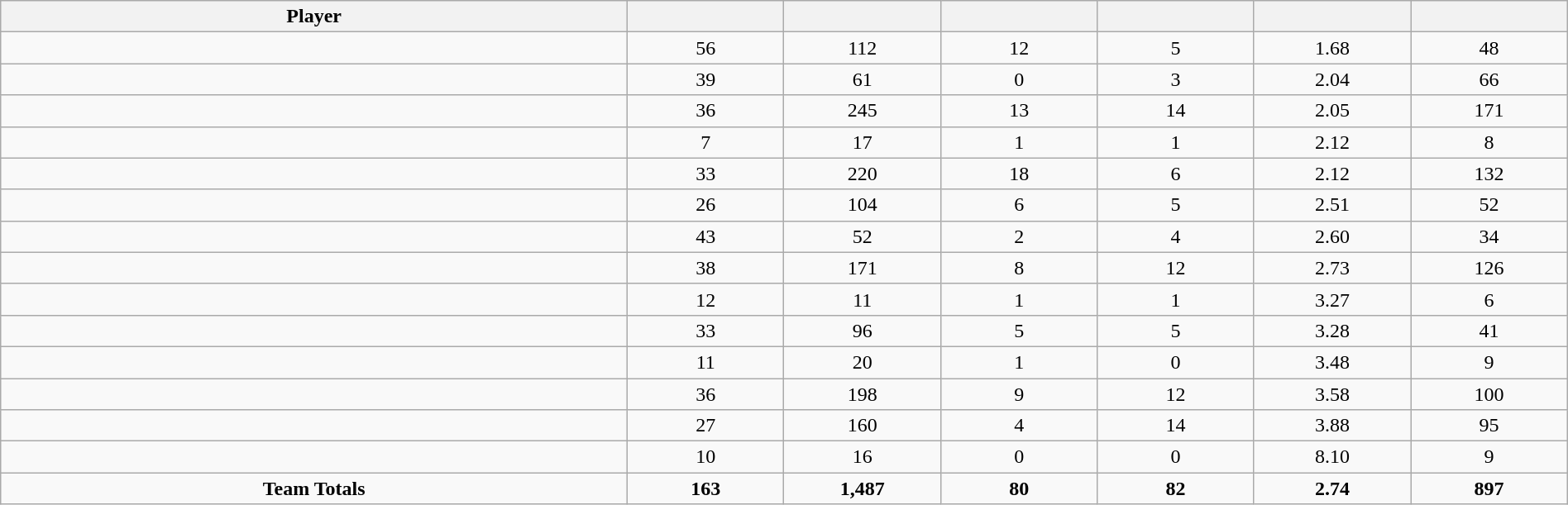<table class="wikitable sortable" style="text-align:center;" width="100%">
<tr>
<th width="40%">Player</th>
<th width="10%"></th>
<th width="10%" data-sort-type="number"></th>
<th width="10%"></th>
<th width="10%"></th>
<th width="10%"></th>
<th width="10%"></th>
</tr>
<tr>
<td></td>
<td>56</td>
<td>112</td>
<td>12</td>
<td>5</td>
<td>1.68</td>
<td>48</td>
</tr>
<tr>
<td></td>
<td>39</td>
<td>61</td>
<td>0</td>
<td>3</td>
<td>2.04</td>
<td>66</td>
</tr>
<tr>
<td></td>
<td>36</td>
<td>245</td>
<td>13</td>
<td>14</td>
<td>2.05</td>
<td>171</td>
</tr>
<tr>
<td></td>
<td>7</td>
<td>17</td>
<td>1</td>
<td>1</td>
<td>2.12</td>
<td>8</td>
</tr>
<tr>
<td></td>
<td>33</td>
<td>220</td>
<td>18</td>
<td>6</td>
<td>2.12</td>
<td>132</td>
</tr>
<tr>
<td></td>
<td>26</td>
<td>104</td>
<td>6</td>
<td>5</td>
<td>2.51</td>
<td>52</td>
</tr>
<tr>
<td></td>
<td>43</td>
<td>52</td>
<td>2</td>
<td>4</td>
<td>2.60</td>
<td>34</td>
</tr>
<tr>
<td></td>
<td>38</td>
<td>171</td>
<td>8</td>
<td>12</td>
<td>2.73</td>
<td>126</td>
</tr>
<tr>
<td></td>
<td>12</td>
<td>11</td>
<td>1</td>
<td>1</td>
<td>3.27</td>
<td>6</td>
</tr>
<tr>
<td></td>
<td>33</td>
<td>96</td>
<td>5</td>
<td>5</td>
<td>3.28</td>
<td>41</td>
</tr>
<tr>
<td></td>
<td>11</td>
<td>20</td>
<td>1</td>
<td>0</td>
<td>3.48</td>
<td>9</td>
</tr>
<tr>
<td></td>
<td>36</td>
<td>198</td>
<td>9</td>
<td>12</td>
<td>3.58</td>
<td>100</td>
</tr>
<tr>
<td></td>
<td>27</td>
<td>160</td>
<td>4</td>
<td>14</td>
<td>3.88</td>
<td>95</td>
</tr>
<tr>
<td></td>
<td>10</td>
<td>16</td>
<td>0</td>
<td>0</td>
<td>8.10</td>
<td>9</td>
</tr>
<tr>
<td><strong>Team Totals</strong></td>
<td><strong>163</strong></td>
<td><strong>1,487</strong></td>
<td><strong>80</strong></td>
<td><strong>82</strong></td>
<td><strong>2.74</strong></td>
<td><strong>897</strong></td>
</tr>
</table>
